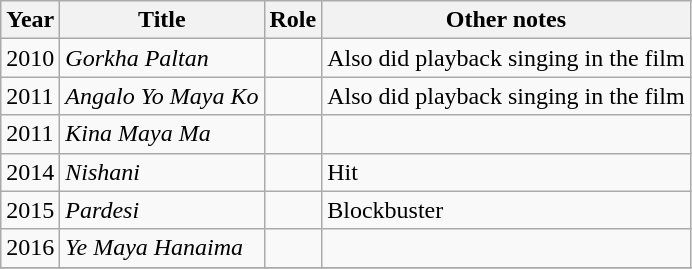<table class="wikitable">
<tr>
<th>Year</th>
<th>Title</th>
<th>Role</th>
<th>Other notes</th>
</tr>
<tr>
<td>2010</td>
<td><em>Gorkha Paltan</em></td>
<td></td>
<td>Also did playback singing in the film</td>
</tr>
<tr>
<td>2011</td>
<td><em>Angalo Yo Maya Ko</em></td>
<td></td>
<td>Also did playback singing in the film</td>
</tr>
<tr>
<td>2011</td>
<td><em>Kina Maya Ma</em></td>
<td></td>
<td></td>
</tr>
<tr>
<td>2014</td>
<td><em>Nishani</em></td>
<td></td>
<td>Hit</td>
</tr>
<tr>
<td>2015</td>
<td><em>Pardesi</em></td>
<td></td>
<td>Blockbuster</td>
</tr>
<tr>
<td>2016</td>
<td><em>Ye Maya Hanaima</em></td>
<td></td>
<td></td>
</tr>
<tr>
</tr>
</table>
